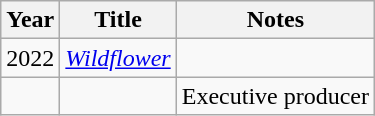<table class="wikitable plainrowheaders sortable">
<tr>
<th scope="col">Year</th>
<th scope="col">Title</th>
<th scope="col" class="unsortable">Notes</th>
</tr>
<tr>
<td>2022</td>
<td><em><a href='#'>Wildflower</a></em></td>
<td></td>
</tr>
<tr>
<td></td>
<td></td>
<td>Executive producer</td>
</tr>
</table>
